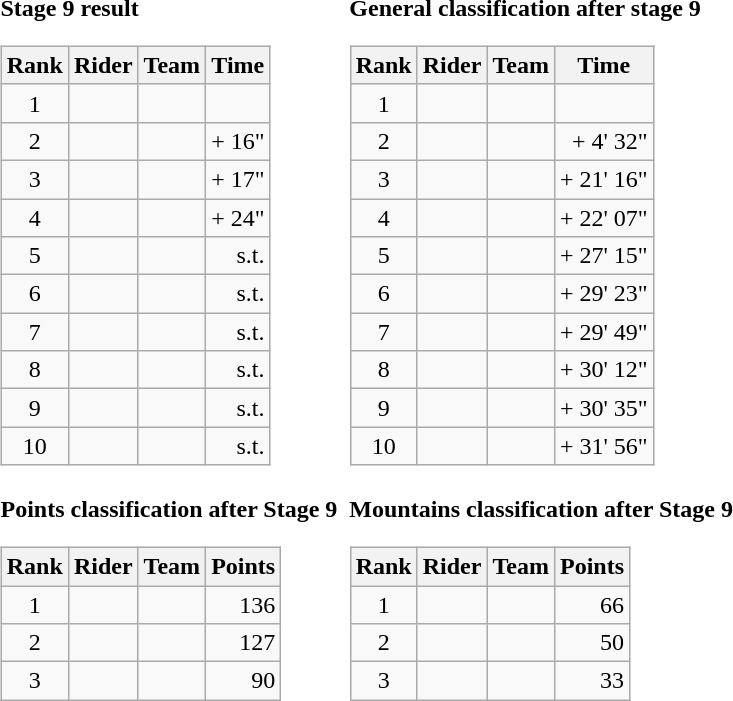<table>
<tr>
<td><strong>Stage 9 result</strong><br><table class="wikitable">
<tr>
<th scope="col">Rank</th>
<th scope="col">Rider</th>
<th scope="col">Team</th>
<th scope="col">Time</th>
</tr>
<tr>
<td style="text-align:center;">1</td>
<td></td>
<td></td>
<td align=right></td>
</tr>
<tr>
<td style="text-align:center;">2</td>
<td></td>
<td></td>
<td align=right>+ 16"</td>
</tr>
<tr>
<td style="text-align:center;">3</td>
<td></td>
<td></td>
<td align=right>+ 17"</td>
</tr>
<tr>
<td style="text-align:center;">4</td>
<td></td>
<td></td>
<td align=right>+ 24"</td>
</tr>
<tr>
<td style="text-align:center;">5</td>
<td></td>
<td></td>
<td align=right>s.t.</td>
</tr>
<tr>
<td style="text-align:center;">6</td>
<td>  </td>
<td></td>
<td align=right>s.t.</td>
</tr>
<tr>
<td style="text-align:center;">7</td>
<td></td>
<td></td>
<td align=right>s.t.</td>
</tr>
<tr>
<td style="text-align:center;">8</td>
<td></td>
<td></td>
<td align=right>s.t.</td>
</tr>
<tr>
<td style="text-align:center;">9</td>
<td></td>
<td></td>
<td align=right>s.t.</td>
</tr>
<tr>
<td style="text-align:center;">10</td>
<td></td>
<td></td>
<td align=right>s.t.</td>
</tr>
</table>
</td>
<td></td>
<td><strong>General classification after stage 9</strong><br><table class="wikitable">
<tr>
<th scope="col">Rank</th>
<th scope="col">Rider</th>
<th scope="col">Team</th>
<th scope="col">Time</th>
</tr>
<tr>
<td style="text-align:center;">1</td>
<td>  </td>
<td></td>
<td style="text-align:right;"></td>
</tr>
<tr>
<td style="text-align:center;">2</td>
<td></td>
<td></td>
<td style="text-align:right;">+ 4' 32"</td>
</tr>
<tr>
<td style="text-align:center;">3</td>
<td></td>
<td></td>
<td style="text-align:right;">+ 21' 16"</td>
</tr>
<tr>
<td style="text-align:center;">4</td>
<td></td>
<td></td>
<td style="text-align:right;">+ 22' 07"</td>
</tr>
<tr>
<td style="text-align:center;">5</td>
<td></td>
<td></td>
<td style="text-align:right;">+ 27' 15"</td>
</tr>
<tr>
<td style="text-align:center;">6</td>
<td></td>
<td></td>
<td style="text-align:right;">+ 29' 23"</td>
</tr>
<tr>
<td style="text-align:center;">7</td>
<td></td>
<td></td>
<td style="text-align:right;">+ 29' 49"</td>
</tr>
<tr>
<td style="text-align:center;">8</td>
<td></td>
<td></td>
<td style="text-align:right;">+ 30' 12"</td>
</tr>
<tr>
<td style="text-align:center;">9</td>
<td></td>
<td></td>
<td style="text-align:right;">+ 30' 35"</td>
</tr>
<tr>
<td style="text-align:center;">10</td>
<td></td>
<td></td>
<td style="text-align:right;">+ 31' 56"</td>
</tr>
</table>
</td>
</tr>
<tr valign="top">
<td><strong>Points classification after Stage 9</strong><br><table class="wikitable">
<tr>
<th scope="col">Rank</th>
<th scope="col">Rider</th>
<th scope="col">Team</th>
<th scope="col">Points</th>
</tr>
<tr>
<td style="text-align:center;">1</td>
<td>  </td>
<td></td>
<td align=right>136</td>
</tr>
<tr>
<td style="text-align:center;">2</td>
<td></td>
<td></td>
<td align=right>127</td>
</tr>
<tr>
<td style="text-align:center;">3</td>
<td></td>
<td></td>
<td align=right>90</td>
</tr>
</table>
</td>
<td></td>
<td><strong>Mountains classification after Stage 9</strong><br><table class="wikitable">
<tr>
<th scope="col">Rank</th>
<th scope="col">Rider</th>
<th scope="col">Team</th>
<th scope="col">Points</th>
</tr>
<tr>
<td style="text-align:center;">1</td>
<td> </td>
<td></td>
<td align=right>66</td>
</tr>
<tr>
<td style="text-align:center;">2</td>
<td></td>
<td></td>
<td align=right>50</td>
</tr>
<tr>
<td style="text-align:center;">3</td>
<td></td>
<td></td>
<td align=right>33</td>
</tr>
</table>
</td>
</tr>
</table>
